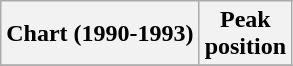<table class="wikitable sortable plainrowheaders" style="text-align:center">
<tr>
<th scope="col">Chart (1990-1993)</th>
<th scope="col">Peak<br> position</th>
</tr>
<tr>
</tr>
</table>
